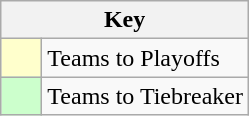<table class="wikitable" style="text-align: center;">
<tr>
<th colspan=2>Key</th>
</tr>
<tr>
<td style="background:#ffffcc; width:20px;"></td>
<td align=left>Teams to Playoffs</td>
</tr>
<tr>
<td style="background:#ccffcc; width:20px;"></td>
<td align=left>Teams to Tiebreaker</td>
</tr>
</table>
